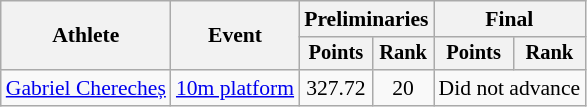<table class="wikitable" style="font-size:90%">
<tr>
<th rowspan="2">Athlete</th>
<th rowspan="2">Event</th>
<th colspan=2>Preliminaries</th>
<th colspan=2>Final</th>
</tr>
<tr style="font-size:95%">
<th>Points</th>
<th>Rank</th>
<th>Points</th>
<th>Rank</th>
</tr>
<tr align=center>
<td align=left><a href='#'>Gabriel Cherecheș</a></td>
<td align=left rowspan=1><a href='#'>10m platform</a></td>
<td>327.72</td>
<td>20</td>
<td colspan=2>Did not advance</td>
</tr>
</table>
